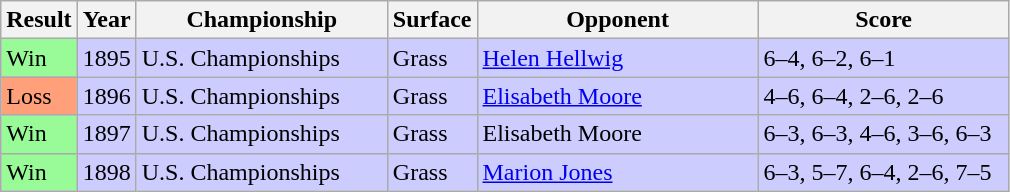<table class='sortable wikitable'>
<tr>
<th style="width:40px">Result</th>
<th style="width:30px">Year</th>
<th style="width:160px">Championship</th>
<th style="width:50px">Surface</th>
<th style="width:180px">Opponent</th>
<th style="width:160px" class="unsortable">Score</th>
</tr>
<tr style="background:#ccf;">
<td style="background:#98fb98;">Win</td>
<td>1895</td>
<td>U.S. Championships</td>
<td>Grass</td>
<td> <a href='#'>Helen Hellwig</a></td>
<td>6–4, 6–2, 6–1</td>
</tr>
<tr style="background:#ccf;">
<td style="background:#ffa07a;">Loss</td>
<td>1896</td>
<td>U.S. Championships</td>
<td>Grass</td>
<td> <a href='#'>Elisabeth Moore</a></td>
<td>4–6, 6–4, 2–6, 2–6</td>
</tr>
<tr style="background:#ccf;">
<td style="background:#98fb98;">Win</td>
<td>1897</td>
<td>U.S. Championships</td>
<td>Grass</td>
<td> Elisabeth Moore</td>
<td>6–3, 6–3, 4–6, 3–6, 6–3</td>
</tr>
<tr style="background:#ccf;">
<td style="background:#98fb98;">Win</td>
<td>1898</td>
<td>U.S. Championships</td>
<td>Grass</td>
<td> <a href='#'>Marion Jones</a></td>
<td>6–3, 5–7, 6–4, 2–6, 7–5</td>
</tr>
</table>
